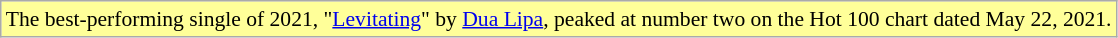<table class="wikitable" style="font-size:90%;">
<tr>
<td style="background-color:#FFFF99">The best-performing single of 2021, "<a href='#'>Levitating</a>" by <a href='#'>Dua Lipa</a>, peaked at number two on the Hot 100 chart dated May 22, 2021.</td>
</tr>
</table>
